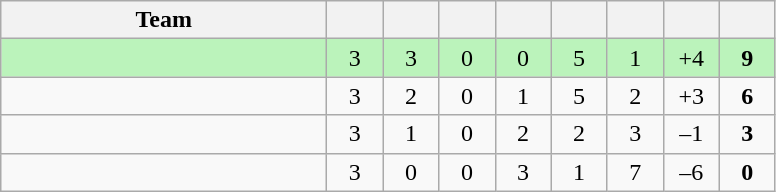<table class="wikitable" style="text-align: center;">
<tr>
<th width=210>Team</th>
<th width=30></th>
<th width=30></th>
<th width=30></th>
<th width=30></th>
<th width=30></th>
<th width=30></th>
<th width=30></th>
<th width=30></th>
</tr>
<tr style="background:#bbf3bb;">
<td align=left></td>
<td>3</td>
<td>3</td>
<td>0</td>
<td>0</td>
<td>5</td>
<td>1</td>
<td>+4</td>
<td><strong>9</strong></td>
</tr>
<tr>
<td align=left></td>
<td>3</td>
<td>2</td>
<td>0</td>
<td>1</td>
<td>5</td>
<td>2</td>
<td>+3</td>
<td><strong>6</strong></td>
</tr>
<tr>
<td align=left></td>
<td>3</td>
<td>1</td>
<td>0</td>
<td>2</td>
<td>2</td>
<td>3</td>
<td>–1</td>
<td><strong>3</strong></td>
</tr>
<tr>
<td align=left></td>
<td>3</td>
<td>0</td>
<td>0</td>
<td>3</td>
<td>1</td>
<td>7</td>
<td>–6</td>
<td><strong>0</strong></td>
</tr>
</table>
